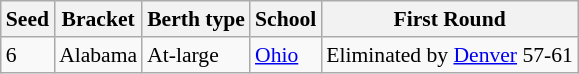<table class="wikitable" style="white-space:nowrap; font-size:90%;">
<tr>
<th>Seed</th>
<th>Bracket</th>
<th>Berth type</th>
<th>School</th>
<th>First Round</th>
</tr>
<tr>
<td>6</td>
<td>Alabama</td>
<td>At-large</td>
<td><a href='#'>Ohio</a></td>
<td>Eliminated by <a href='#'>Denver</a> 57-61</td>
</tr>
</table>
